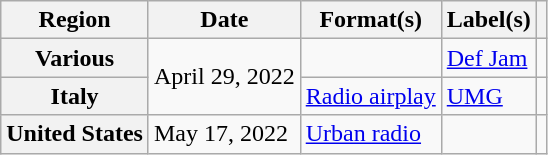<table class="wikitable plainrowheaders">
<tr>
<th scope="col">Region</th>
<th scope="col">Date</th>
<th scope="col">Format(s)</th>
<th scope="col">Label(s)</th>
<th scope="col"></th>
</tr>
<tr>
<th scope="row">Various</th>
<td rowspan="2">April 29, 2022</td>
<td></td>
<td><a href='#'>Def Jam</a></td>
<td align="center"></td>
</tr>
<tr>
<th scope="row">Italy</th>
<td><a href='#'>Radio airplay</a></td>
<td><a href='#'>UMG</a></td>
<td align="center"></td>
</tr>
<tr>
<th scope="row">United States</th>
<td>May 17, 2022</td>
<td><a href='#'>Urban radio</a></td>
<td></td>
<td align="center"></td>
</tr>
</table>
